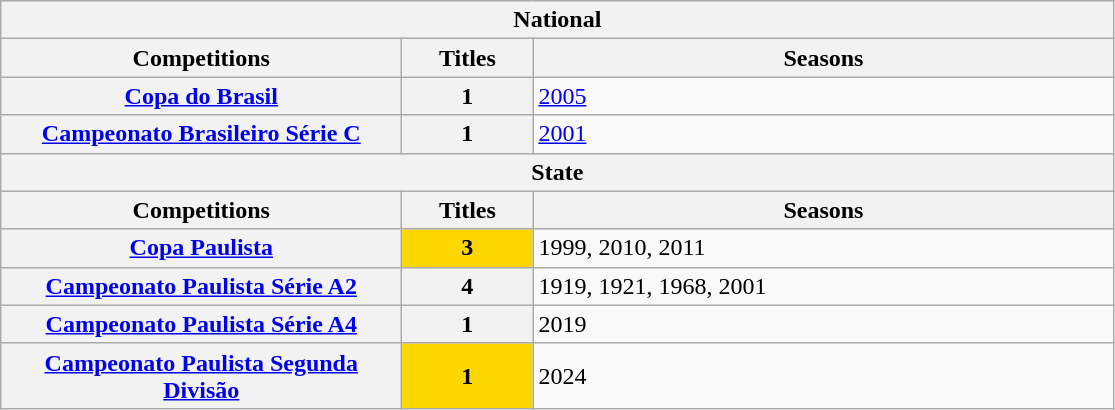<table class="wikitable">
<tr>
<th colspan="3">National</th>
</tr>
<tr>
<th style="width:260px">Competitions</th>
<th style="width:80px">Titles</th>
<th style="width:380px">Seasons</th>
</tr>
<tr>
<th style="text-align:center"><a href='#'>Copa do Brasil</a></th>
<th style="text-align:center"><strong>1</strong></th>
<td align="left"><a href='#'>2005</a></td>
</tr>
<tr>
<th><a href='#'>Campeonato Brasileiro Série C</a></th>
<th style="text-align:center"><strong>1</strong></th>
<td align="left"><a href='#'>2001</a></td>
</tr>
<tr>
<th colspan="3">State</th>
</tr>
<tr>
<th style="width:260px">Competitions</th>
<th style="width:80px">Titles</th>
<th style="width:380px">Seasons</th>
</tr>
<tr>
<th style="text-align:center"><a href='#'>Copa Paulista</a></th>
<td bgcolor="gold" style="text-align:center"><strong>3</strong></td>
<td align="left">1999, 2010, 2011</td>
</tr>
<tr>
<th style="text-align:center"><a href='#'>Campeonato Paulista Série A2</a></th>
<th style="text-align:center"><strong>4</strong></th>
<td align="left">1919, 1921, 1968, 2001</td>
</tr>
<tr>
<th style="text-align:center"><a href='#'>Campeonato Paulista Série A4</a></th>
<th style="text-align:center"><strong>1</strong></th>
<td align="left">2019</td>
</tr>
<tr>
<th style="text-align:center"><a href='#'>Campeonato Paulista Segunda Divisão</a></th>
<td bgcolor="gold" style="text-align:center"><strong>1</strong></td>
<td align="left">2024</td>
</tr>
</table>
